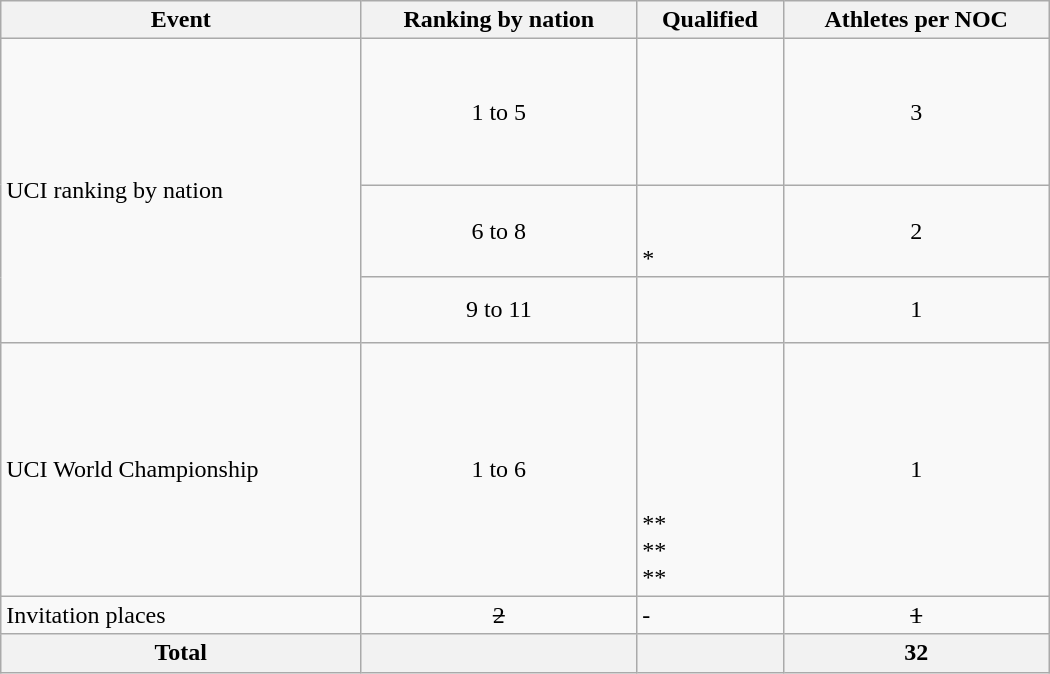<table class="wikitable" width=700 style="text-align:center">
<tr>
<th>Event</th>
<th>Ranking by nation</th>
<th>Qualified</th>
<th>Athletes per NOC</th>
</tr>
<tr>
<td rowspan="3" align="left">UCI ranking by nation</td>
<td>1 to 5</td>
<td align="left"><br><br><br><br><br></td>
<td>3</td>
</tr>
<tr>
<td>6 to 8</td>
<td align="left"><br><br>*</td>
<td>2</td>
</tr>
<tr>
<td>9 to 11</td>
<td align="left"><br><br></td>
<td>1</td>
</tr>
<tr>
<td align="left">UCI World Championship</td>
<td>1 to 6</td>
<td align="left"><br><br><br><br><br><br>**<br>**<br>**</td>
<td>1</td>
</tr>
<tr>
<td align="left">Invitation places</td>
<td><s>2</s></td>
<td align=left>-</td>
<td><s>1</s></td>
</tr>
<tr>
<th>Total</th>
<th></th>
<th></th>
<th>32</th>
</tr>
</table>
